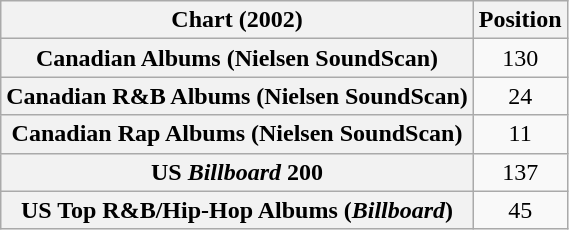<table class="wikitable plainrowheaders sortable">
<tr>
<th>Chart (2002)</th>
<th>Position</th>
</tr>
<tr>
<th Scope="row">Canadian Albums (Nielsen SoundScan)</th>
<td style="text-align:center;">130</td>
</tr>
<tr>
<th scope="row">Canadian R&B Albums (Nielsen SoundScan)</th>
<td style="text-align:center;">24</td>
</tr>
<tr>
<th scope="row">Canadian Rap Albums (Nielsen SoundScan)</th>
<td style="text-align:center;">11</td>
</tr>
<tr>
<th Scope="row">US <em>Billboard</em> 200</th>
<td style="text-align:center;">137</td>
</tr>
<tr>
<th Scope="row">US Top R&B/Hip-Hop Albums (<em>Billboard</em>)</th>
<td style="text-align:center;">45</td>
</tr>
</table>
